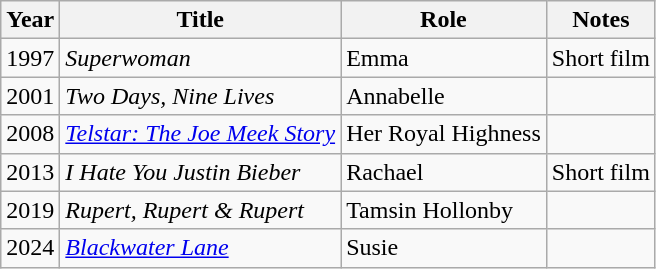<table class="wikitable sortable">
<tr>
<th>Year</th>
<th>Title</th>
<th>Role</th>
<th>Notes</th>
</tr>
<tr>
<td>1997</td>
<td><em>Superwoman</em></td>
<td>Emma</td>
<td>Short film</td>
</tr>
<tr>
<td>2001</td>
<td><em>Two Days, Nine Lives</em></td>
<td>Annabelle</td>
<td></td>
</tr>
<tr>
<td>2008</td>
<td><em><a href='#'>Telstar: The Joe Meek Story</a></em></td>
<td>Her Royal Highness</td>
<td></td>
</tr>
<tr>
<td>2013</td>
<td><em>I Hate You Justin Bieber</em></td>
<td>Rachael</td>
<td>Short film</td>
</tr>
<tr>
<td>2019</td>
<td><em>Rupert, Rupert & Rupert</em></td>
<td>Tamsin Hollonby</td>
<td></td>
</tr>
<tr>
<td>2024</td>
<td><em><a href='#'>Blackwater Lane</a></em></td>
<td>Susie</td>
<td></td>
</tr>
</table>
